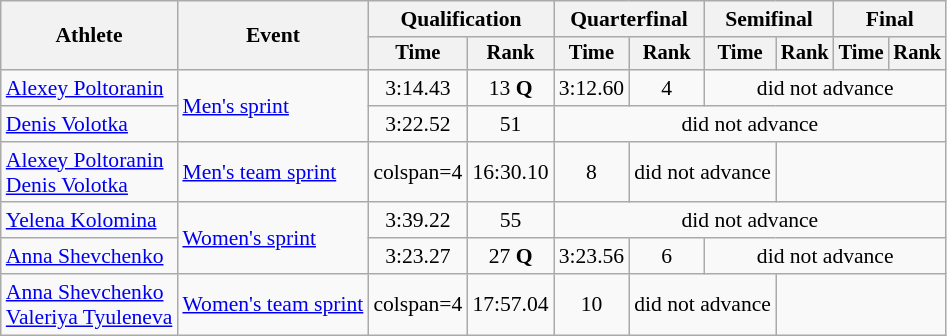<table class="wikitable" style="font-size:90%">
<tr>
<th rowspan="2">Athlete</th>
<th rowspan="2">Event</th>
<th colspan="2">Qualification</th>
<th colspan="2">Quarterfinal</th>
<th colspan="2">Semifinal</th>
<th colspan="2">Final</th>
</tr>
<tr style="font-size:95%">
<th>Time</th>
<th>Rank</th>
<th>Time</th>
<th>Rank</th>
<th>Time</th>
<th>Rank</th>
<th>Time</th>
<th>Rank</th>
</tr>
<tr align=center>
<td align=left><a href='#'>Alexey Poltoranin</a></td>
<td align=left rowspan=2><a href='#'>Men's sprint</a></td>
<td>3:14.43</td>
<td>13 <strong>Q</strong></td>
<td>3:12.60</td>
<td>4</td>
<td colspan=4>did not advance</td>
</tr>
<tr align=center>
<td align=left><a href='#'>Denis Volotka</a></td>
<td>3:22.52</td>
<td>51</td>
<td colspan=6>did not advance</td>
</tr>
<tr align=center>
<td align=left><a href='#'>Alexey Poltoranin</a><br><a href='#'>Denis Volotka</a></td>
<td align=left><a href='#'>Men's team sprint</a></td>
<td>colspan=4 </td>
<td>16:30.10</td>
<td>8</td>
<td colspan=2>did not advance</td>
</tr>
<tr align=center>
<td align=left><a href='#'>Yelena Kolomina</a></td>
<td align=left rowspan=2><a href='#'>Women's sprint</a></td>
<td>3:39.22</td>
<td>55</td>
<td colspan=6>did not advance</td>
</tr>
<tr align=center>
<td align=left><a href='#'>Anna Shevchenko</a></td>
<td>3:23.27</td>
<td>27 <strong>Q</strong></td>
<td>3:23.56</td>
<td>6</td>
<td colspan=4>did not advance</td>
</tr>
<tr align=center>
<td align=left><a href='#'>Anna Shevchenko</a><br><a href='#'>Valeriya Tyuleneva</a></td>
<td align=left><a href='#'>Women's team sprint</a></td>
<td>colspan=4 </td>
<td>17:57.04</td>
<td>10</td>
<td colspan=2>did not advance</td>
</tr>
</table>
